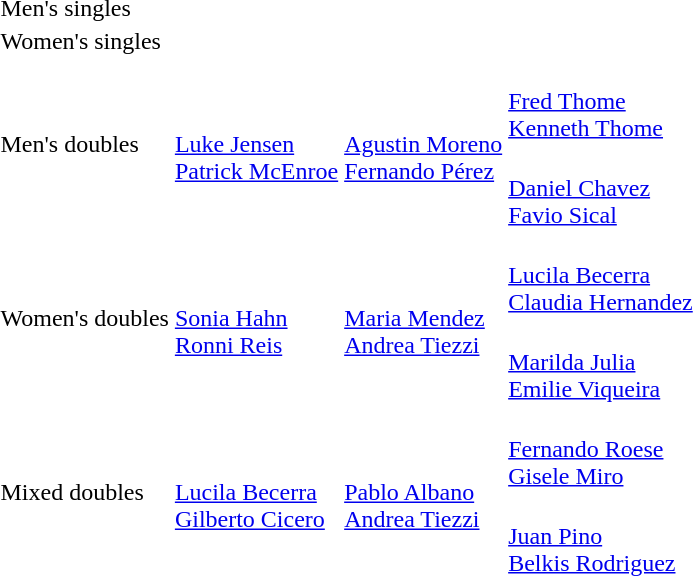<table>
<tr>
<td>Men's singles <br> </td>
<td></td>
<td></td>
<td><br></td>
</tr>
<tr>
<td rowspan=2>Women's singles <br></td>
<td rowspan=2></td>
<td rowspan=2></td>
<td></td>
</tr>
<tr>
<td></td>
</tr>
<tr>
<td rowspan=2>Men's doubles <br></td>
<td rowspan=2><br><a href='#'>Luke Jensen</a><br><a href='#'>Patrick McEnroe</a></td>
<td rowspan=2><br><a href='#'>Agustin Moreno</a> <br><a href='#'>Fernando Pérez</a></td>
<td> <br><a href='#'>Fred Thome</a><br><a href='#'>Kenneth Thome</a></td>
</tr>
<tr>
<td> <br><a href='#'>Daniel Chavez</a><br><a href='#'>Favio Sical</a></td>
</tr>
<tr>
<td rowspan=2>Women's doubles <br></td>
<td rowspan=2><br><a href='#'>Sonia Hahn</a><br><a href='#'>Ronni Reis</a></td>
<td rowspan=2><br><a href='#'>Maria Mendez</a><br><a href='#'>Andrea Tiezzi</a></td>
<td> <br><a href='#'>Lucila Becerra</a> <br><a href='#'>Claudia Hernandez</a></td>
</tr>
<tr>
<td> <br><a href='#'>Marilda Julia</a> <br><a href='#'>Emilie Viqueira</a></td>
</tr>
<tr>
<td rowspan=2>Mixed doubles <br></td>
<td rowspan=2><br><a href='#'>Lucila Becerra</a><br><a href='#'>Gilberto Cicero</a></td>
<td rowspan=2> <br><a href='#'>Pablo Albano</a> <br><a href='#'>Andrea Tiezzi</a></td>
<td><br><a href='#'>Fernando Roese</a><br><a href='#'>Gisele Miro</a></td>
</tr>
<tr>
<td><br><a href='#'>Juan Pino</a><br><a href='#'>Belkis Rodriguez</a></td>
</tr>
</table>
